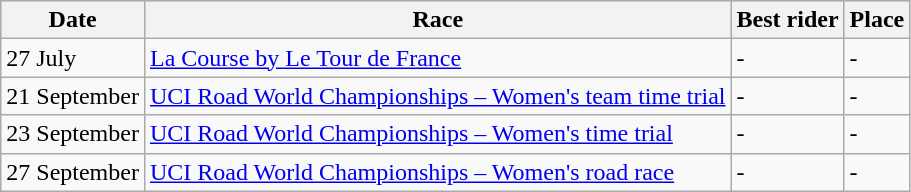<table class="wikitable">
<tr style="background:#ccccff;">
<th>Date</th>
<th>Race</th>
<th>Best rider</th>
<th>Place</th>
</tr>
<tr>
<td>27 July</td>
<td><a href='#'>La Course by Le Tour de France</a></td>
<td>-</td>
<td>-</td>
</tr>
<tr>
<td>21 September</td>
<td><a href='#'>UCI Road World Championships – Women's team time trial</a></td>
<td>-</td>
<td>-</td>
</tr>
<tr>
<td>23 September</td>
<td><a href='#'>UCI Road World Championships – Women's time trial</a></td>
<td>-</td>
<td>-</td>
</tr>
<tr>
<td>27 September</td>
<td><a href='#'>UCI Road World Championships – Women's road race</a></td>
<td>-</td>
<td>-</td>
</tr>
</table>
